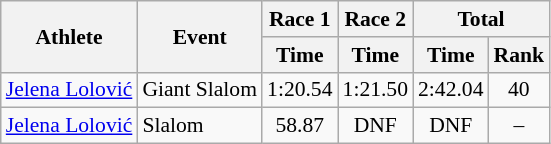<table class="wikitable" style="font-size:90%">
<tr>
<th rowspan="2">Athlete</th>
<th rowspan="2">Event</th>
<th>Race 1</th>
<th>Race 2</th>
<th colspan="2">Total</th>
</tr>
<tr>
<th>Time</th>
<th>Time</th>
<th>Time</th>
<th>Rank</th>
</tr>
<tr>
<td><a href='#'>Jelena Lolović</a></td>
<td>Giant Slalom</td>
<td align="center">1:20.54</td>
<td align="center">1:21.50</td>
<td align="center">2:42.04</td>
<td align="center">40</td>
</tr>
<tr>
<td><a href='#'>Jelena Lolović</a></td>
<td>Slalom</td>
<td align="center">58.87</td>
<td align="center">DNF</td>
<td align="center">DNF</td>
<td align="center">–</td>
</tr>
</table>
